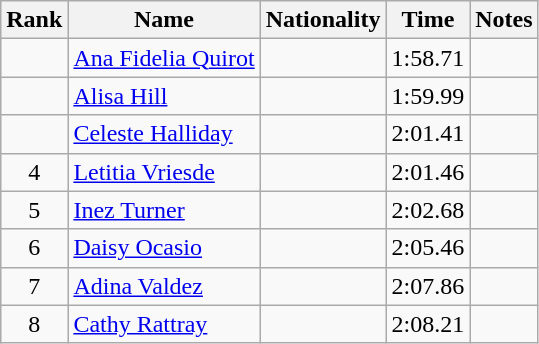<table class="wikitable sortable" style="text-align:center">
<tr>
<th>Rank</th>
<th>Name</th>
<th>Nationality</th>
<th>Time</th>
<th>Notes</th>
</tr>
<tr>
<td></td>
<td align=left><a href='#'>Ana Fidelia Quirot</a></td>
<td align=left></td>
<td>1:58.71</td>
<td></td>
</tr>
<tr>
<td></td>
<td align=left><a href='#'>Alisa Hill</a></td>
<td align=left></td>
<td>1:59.99</td>
<td></td>
</tr>
<tr>
<td></td>
<td align=left><a href='#'>Celeste Halliday</a></td>
<td align=left></td>
<td>2:01.41</td>
<td></td>
</tr>
<tr>
<td>4</td>
<td align=left><a href='#'>Letitia Vriesde</a></td>
<td align=left></td>
<td>2:01.46</td>
<td></td>
</tr>
<tr>
<td>5</td>
<td align=left><a href='#'>Inez Turner</a></td>
<td align=left></td>
<td>2:02.68</td>
<td></td>
</tr>
<tr>
<td>6</td>
<td align=left><a href='#'>Daisy Ocasio</a></td>
<td align=left></td>
<td>2:05.46</td>
<td></td>
</tr>
<tr>
<td>7</td>
<td align=left><a href='#'>Adina Valdez</a></td>
<td align=left></td>
<td>2:07.86</td>
<td></td>
</tr>
<tr>
<td>8</td>
<td align=left><a href='#'>Cathy Rattray</a></td>
<td align=left></td>
<td>2:08.21</td>
<td></td>
</tr>
</table>
